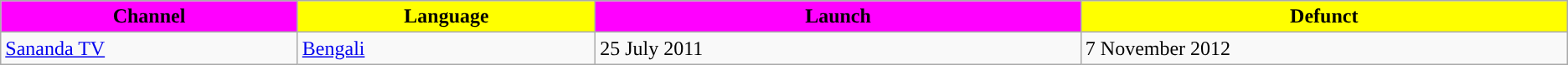<table class="wikitable" style="text-align:middle;">
<tr>
<th style="width:180pt; background:Magenta;">Channel</th>
<th style="width:180pt; background:Yellow;">Language</th>
<th style="width:300pt; background:Magenta;">Launch</th>
<th style="width:300pt; background:Yellow;">Defunct</th>
</tr>
<tr>
<td><a href='#'>Sananda TV</a></td>
<td><a href='#'>Bengali</a></td>
<td>25 July 2011</td>
<td>7 November 2012</td>
</tr>
</table>
